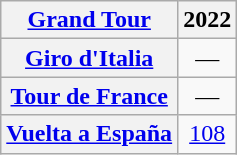<table class="wikitable plainrowheaders">
<tr>
<th scope="col"><a href='#'>Grand Tour</a></th>
<th scope="col">2022</th>
</tr>
<tr style="text-align:center;">
<th scope="row"> <a href='#'>Giro d'Italia</a></th>
<td>—</td>
</tr>
<tr style="text-align:center;">
<th scope="row"> <a href='#'>Tour de France</a></th>
<td>—</td>
</tr>
<tr style="text-align:center;">
<th scope="row"> <a href='#'>Vuelta a España</a></th>
<td><a href='#'>108</a></td>
</tr>
</table>
